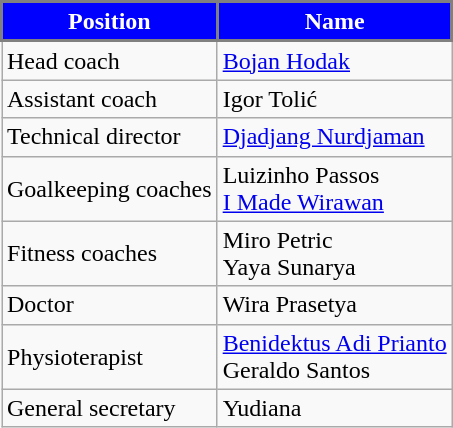<table class="wikitable sortable">
<tr>
<th style="background:blue; color:white; border:2px solid gray;" scope="col">Position</th>
<th style="background:blue; color:white; border:2px solid gray;" scope="col">Name</th>
</tr>
<tr>
<td>Head coach</td>
<td> <a href='#'>Bojan Hodak</a></td>
</tr>
<tr>
<td>Assistant coach</td>
<td> Igor Tolić</td>
</tr>
<tr>
<td>Technical director</td>
<td> <a href='#'>Djadjang Nurdjaman</a></td>
</tr>
<tr>
<td>Goalkeeping coaches</td>
<td> Luizinho Passos <br> <a href='#'>I Made Wirawan</a></td>
</tr>
<tr>
<td>Fitness coaches</td>
<td> Miro Petric <br> Yaya Sunarya</td>
</tr>
<tr>
<td>Doctor</td>
<td> Wira Prasetya</td>
</tr>
<tr>
<td>Physioterapist</td>
<td> <a href='#'>Benidektus Adi Prianto</a> <br> Geraldo Santos</td>
</tr>
<tr>
<td>General secretary</td>
<td> Yudiana</td>
</tr>
</table>
